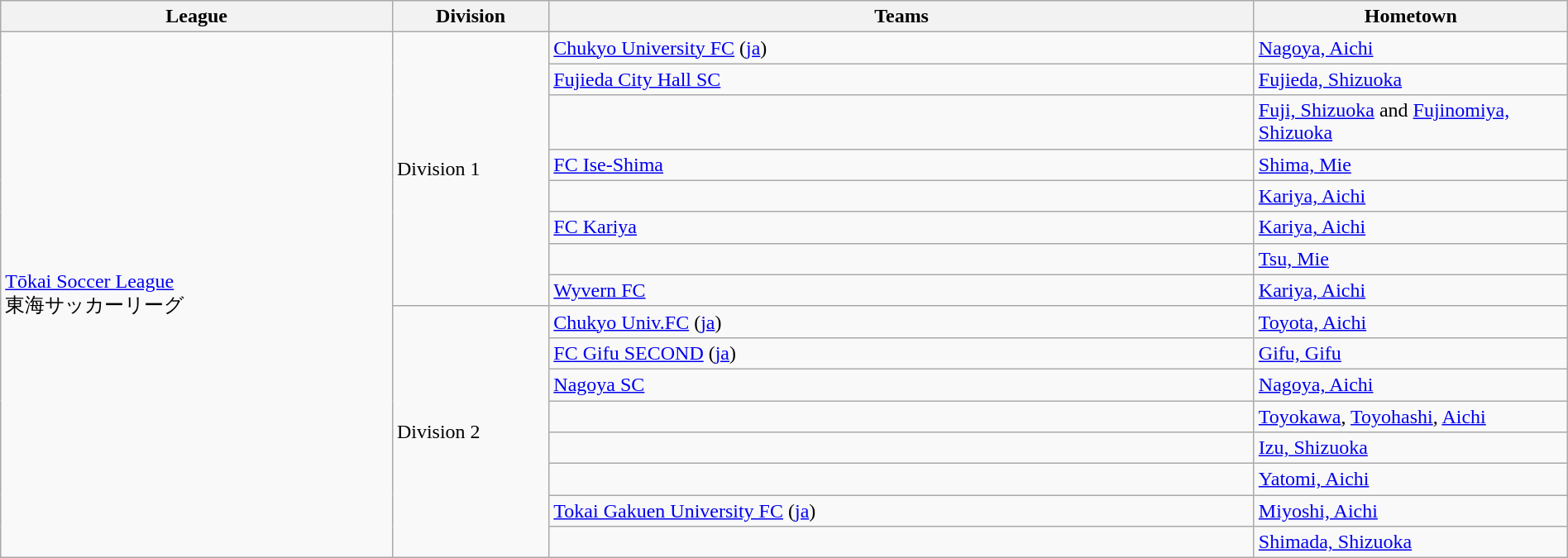<table class="wikitable" width=100%>
<tr>
<th width=25%>League</th>
<th width=10%>Division</th>
<th width=45%>Teams</th>
<th width=20%>Hometown</th>
</tr>
<tr>
<td rowspan="16"><a href='#'>Tōkai Soccer League</a><br>東海サッカーリーグ</td>
<td rowspan="8">Division 1</td>
<td><a href='#'>Chukyo University FC</a> (<a href='#'>ja</a>)</td>
<td><a href='#'>Nagoya, Aichi</a></td>
</tr>
<tr>
<td><a href='#'>Fujieda City Hall SC</a></td>
<td><a href='#'>Fujieda, Shizuoka</a></td>
</tr>
<tr>
<td></td>
<td><a href='#'>Fuji, Shizuoka</a> and <a href='#'>Fujinomiya, Shizuoka</a></td>
</tr>
<tr>
<td><a href='#'>FC Ise-Shima</a></td>
<td><a href='#'>Shima, Mie</a></td>
</tr>
<tr>
<td> </td>
<td><a href='#'>Kariya, Aichi</a></td>
</tr>
<tr>
<td><a href='#'>FC Kariya</a></td>
<td><a href='#'>Kariya, Aichi</a></td>
</tr>
<tr>
<td> </td>
<td><a href='#'>Tsu, Mie</a></td>
</tr>
<tr>
<td><a href='#'>Wyvern FC</a></td>
<td><a href='#'>Kariya, Aichi</a></td>
</tr>
<tr>
<td rowspan="8">Division 2</td>
<td><a href='#'>Chukyo Univ.FC</a> (<a href='#'>ja</a>)</td>
<td><a href='#'>Toyota, Aichi</a></td>
</tr>
<tr>
<td><a href='#'>FC Gifu SECOND</a> (<a href='#'>ja</a>)</td>
<td><a href='#'>Gifu, Gifu</a></td>
</tr>
<tr>
<td><a href='#'>Nagoya SC</a> </td>
<td><a href='#'>Nagoya, Aichi</a></td>
</tr>
<tr>
<td> </td>
<td><a href='#'>Toyokawa</a>, <a href='#'>Toyohashi</a>, <a href='#'>Aichi</a></td>
</tr>
<tr>
<td> </td>
<td><a href='#'>Izu, Shizuoka</a></td>
</tr>
<tr>
<td></td>
<td><a href='#'>Yatomi, Aichi</a></td>
</tr>
<tr>
<td><a href='#'>Tokai Gakuen University FC</a> (<a href='#'>ja</a>)</td>
<td><a href='#'>Miyoshi, Aichi</a></td>
</tr>
<tr>
<td> </td>
<td><a href='#'>Shimada, Shizuoka</a></td>
</tr>
</table>
